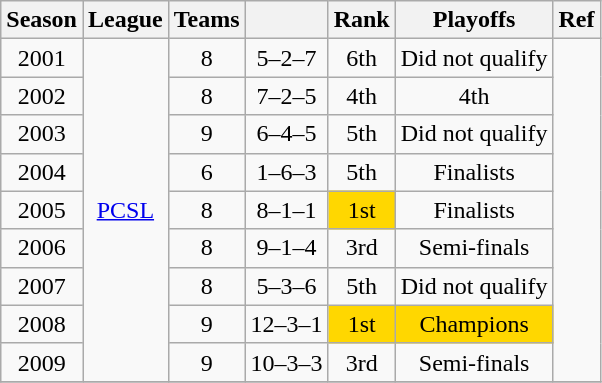<table class="wikitable" style="text-align: center;">
<tr>
<th>Season</th>
<th>League</th>
<th>Teams</th>
<th></th>
<th>Rank</th>
<th>Playoffs</th>
<th>Ref</th>
</tr>
<tr>
<td>2001</td>
<td rowspan=9><a href='#'>PCSL</a></td>
<td>8</td>
<td>5–2–7</td>
<td>6th</td>
<td>Did not qualify</td>
<td rowspan=9></td>
</tr>
<tr>
<td>2002</td>
<td>8</td>
<td>7–2–5</td>
<td>4th</td>
<td>4th</td>
</tr>
<tr>
<td>2003</td>
<td>9</td>
<td>6–4–5</td>
<td>5th</td>
<td>Did not qualify</td>
</tr>
<tr>
<td>2004</td>
<td>6</td>
<td>1–6–3</td>
<td>5th</td>
<td>Finalists</td>
</tr>
<tr>
<td>2005</td>
<td>8</td>
<td>8–1–1</td>
<td style="background:gold;">1st</td>
<td>Finalists</td>
</tr>
<tr>
<td>2006</td>
<td>8</td>
<td>9–1–4</td>
<td>3rd</td>
<td>Semi-finals</td>
</tr>
<tr>
<td>2007</td>
<td>8</td>
<td>5–3–6</td>
<td>5th</td>
<td>Did not qualify</td>
</tr>
<tr>
<td>2008</td>
<td>9</td>
<td>12–3–1</td>
<td style="background:gold;">1st</td>
<td style="background:gold;">Champions</td>
</tr>
<tr>
<td>2009</td>
<td>9</td>
<td>10–3–3</td>
<td>3rd</td>
<td>Semi-finals</td>
</tr>
<tr>
</tr>
</table>
